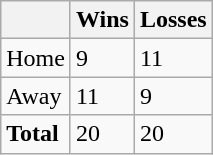<table class="wikitable">
<tr>
<th></th>
<th>Wins</th>
<th>Losses</th>
</tr>
<tr>
<td>Home</td>
<td>9</td>
<td>11</td>
</tr>
<tr>
<td>Away</td>
<td>11</td>
<td>9</td>
</tr>
<tr>
<td><strong>Total</strong></td>
<td>20</td>
<td>20</td>
</tr>
</table>
